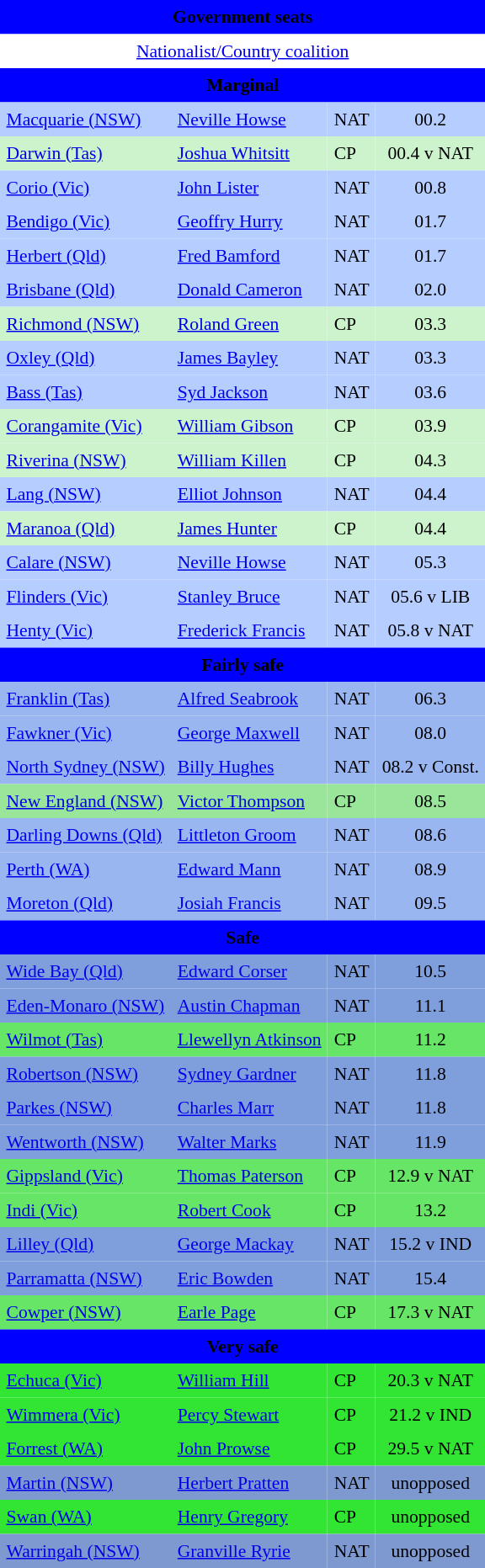<table class="toccolours" align="left" cellpadding="5" cellspacing="0" style="margin-right: .5em; margin-top: .4em;font-size: 90%;">
<tr>
<td COLSPAN=4 align="center" bgcolor="blue"><span><strong>Government seats</strong></span></td>
</tr>
<tr>
<td style="background-color:white" colspan=4 align="center"><a href='#'>Nationalist/Country coalition</a></td>
</tr>
<tr>
<td COLSPAN=4 align="center" bgcolor="blue"><span><strong>Marginal</strong></span></td>
</tr>
<tr>
<td align="left" bgcolor="B6CEFF"><a href='#'>Macquarie (NSW)</a></td>
<td align="left" bgcolor="B6CEFF"><a href='#'>Neville Howse</a></td>
<td align="left" bgcolor="B6CEFF">NAT</td>
<td align="center" bgcolor="B6CEFF">00.2</td>
</tr>
<tr>
<td align="left" bgcolor="CDF3CD"><a href='#'>Darwin (Tas)</a></td>
<td align="left" bgcolor="CDF3CD"><a href='#'>Joshua Whitsitt</a></td>
<td align="left" bgcolor="CDF3CD">CP</td>
<td align="center" bgcolor="CDF3CD">00.4 v NAT</td>
</tr>
<tr>
<td align="left" bgcolor="B6CEFF"><a href='#'>Corio (Vic)</a></td>
<td align="left" bgcolor="B6CEFF"><a href='#'>John Lister</a></td>
<td align="left" bgcolor="B6CEFF">NAT</td>
<td align="center" bgcolor="B6CEFF">00.8</td>
</tr>
<tr>
<td align="left" bgcolor="B6CEFF"><a href='#'>Bendigo (Vic)</a></td>
<td align="left" bgcolor="B6CEFF"><a href='#'>Geoffry Hurry</a></td>
<td align="left" bgcolor="B6CEFF">NAT</td>
<td align="center" bgcolor="B6CEFF">01.7</td>
</tr>
<tr>
<td align="left" bgcolor="B6CEFF"><a href='#'>Herbert (Qld)</a></td>
<td align="left" bgcolor="B6CEFF"><a href='#'>Fred Bamford</a></td>
<td align="left" bgcolor="B6CEFF">NAT</td>
<td align="center" bgcolor="B6CEFF">01.7</td>
</tr>
<tr>
<td align="left" bgcolor="B6CEFF"><a href='#'>Brisbane (Qld)</a></td>
<td align="left" bgcolor="B6CEFF"><a href='#'>Donald Cameron</a></td>
<td align="left" bgcolor="B6CEFF">NAT</td>
<td align="center" bgcolor="B6CEFF">02.0</td>
</tr>
<tr>
<td align="left" bgcolor="CDF3CD"><a href='#'>Richmond (NSW)</a></td>
<td align="left" bgcolor="CDF3CD"><a href='#'>Roland Green</a></td>
<td align="left" bgcolor="CDF3CD">CP</td>
<td align="center" bgcolor="CDF3CD">03.3</td>
</tr>
<tr>
<td align="left" bgcolor="B6CEFF"><a href='#'>Oxley (Qld)</a></td>
<td align="left" bgcolor="B6CEFF"><a href='#'>James Bayley</a></td>
<td align="left" bgcolor="B6CEFF">NAT</td>
<td align="center" bgcolor="B6CEFF">03.3</td>
</tr>
<tr>
<td align="left" bgcolor="B6CEFF"><a href='#'>Bass (Tas)</a></td>
<td align="left" bgcolor="B6CEFF"><a href='#'>Syd Jackson</a></td>
<td align="left" bgcolor="B6CEFF">NAT</td>
<td align="center" bgcolor="B6CEFF">03.6</td>
</tr>
<tr>
<td align="left" bgcolor="CDF3CD"><a href='#'>Corangamite (Vic)</a></td>
<td align="left" bgcolor="CDF3CD"><a href='#'>William Gibson</a></td>
<td align="left" bgcolor="CDF3CD">CP</td>
<td align="center" bgcolor="CDF3CD">03.9</td>
</tr>
<tr>
<td align="left" bgcolor="CDF3CD"><a href='#'>Riverina (NSW)</a></td>
<td align="left" bgcolor="CDF3CD"><a href='#'>William Killen</a></td>
<td align="left" bgcolor="CDF3CD">CP</td>
<td align="center" bgcolor="CDF3CD">04.3</td>
</tr>
<tr>
<td align="left" bgcolor="B6CEFF"><a href='#'>Lang (NSW)</a></td>
<td align="left" bgcolor="B6CEFF"><a href='#'>Elliot Johnson</a></td>
<td align="left" bgcolor="B6CEFF">NAT</td>
<td align="center" bgcolor="B6CEFF">04.4</td>
</tr>
<tr>
<td align="left" bgcolor="CDF3CD"><a href='#'>Maranoa (Qld)</a></td>
<td align="left" bgcolor="CDF3CD"><a href='#'>James Hunter</a></td>
<td align="left" bgcolor="CDF3CD">CP</td>
<td align="center" bgcolor="CDF3CD">04.4</td>
</tr>
<tr>
<td align="left" bgcolor="B6CEFF"><a href='#'>Calare (NSW)</a></td>
<td align="left" bgcolor="B6CEFF"><a href='#'>Neville Howse</a></td>
<td align="left" bgcolor="B6CEFF">NAT</td>
<td align="center" bgcolor="B6CEFF">05.3</td>
</tr>
<tr>
<td align="left" bgcolor="B6CEFF"><a href='#'>Flinders (Vic)</a></td>
<td align="left" bgcolor="B6CEFF"><a href='#'>Stanley Bruce</a></td>
<td align="left" bgcolor="B6CEFF">NAT</td>
<td align="center" bgcolor="B6CEFF">05.6 v LIB</td>
</tr>
<tr>
<td align="left" bgcolor="B6CEFF"><a href='#'>Henty (Vic)</a></td>
<td align="left" bgcolor="B6CEFF"><a href='#'>Frederick Francis</a></td>
<td align="left" bgcolor="B6CEFF">NAT</td>
<td align="center" bgcolor="B6CEFF">05.8 v NAT</td>
</tr>
<tr>
<td COLSPAN=4 align="center" bgcolor="blue"><span><strong>Fairly safe</strong></span></td>
</tr>
<tr>
<td align="left" bgcolor="99B6F0"><a href='#'>Franklin (Tas)</a></td>
<td align="left" bgcolor="99B6F0"><a href='#'>Alfred Seabrook</a></td>
<td align="left" bgcolor="99B6F0">NAT</td>
<td align="center" bgcolor="99B6F0">06.3</td>
</tr>
<tr>
<td align="left" bgcolor="99B6F0"><a href='#'>Fawkner (Vic)</a></td>
<td align="left" bgcolor="99B6F0"><a href='#'>George Maxwell</a></td>
<td align="left" bgcolor="99B6F0">NAT</td>
<td align="center" bgcolor="99B6F0">08.0</td>
</tr>
<tr>
<td align="left" bgcolor="99B6F0"><a href='#'>North Sydney (NSW)</a></td>
<td align="left" bgcolor="99B6F0"><a href='#'>Billy Hughes</a></td>
<td align="left" bgcolor="99B6F0">NAT</td>
<td align="center" bgcolor="99B6F0">08.2 v Const.</td>
</tr>
<tr>
<td align="left" bgcolor="99E599"><a href='#'>New England (NSW)</a></td>
<td align="left" bgcolor="99E599"><a href='#'>Victor Thompson</a></td>
<td align="left" bgcolor="99E599">CP</td>
<td align="center" bgcolor="99E599">08.5</td>
</tr>
<tr>
<td align="left" bgcolor="99B6F0"><a href='#'>Darling Downs (Qld)</a></td>
<td align="left" bgcolor="99B6F0"><a href='#'>Littleton Groom</a></td>
<td align="left" bgcolor="99B6F0">NAT</td>
<td align="center" bgcolor="99B6F0">08.6</td>
</tr>
<tr>
<td align="left" bgcolor="99B6F0"><a href='#'>Perth (WA)</a></td>
<td align="left" bgcolor="99B6F0"><a href='#'>Edward Mann</a></td>
<td align="left" bgcolor="99B6F0">NAT</td>
<td align="center" bgcolor="99B6F0">08.9</td>
</tr>
<tr>
<td align="left" bgcolor="99B6F0"><a href='#'>Moreton (Qld)</a></td>
<td align="left" bgcolor="99B6F0"><a href='#'>Josiah Francis</a></td>
<td align="left" bgcolor="99B6F0">NAT</td>
<td align="center" bgcolor="99B6F0">09.5</td>
</tr>
<tr>
<td COLSPAN=4 align="center" bgcolor="blue"><span><strong>Safe</strong></span></td>
</tr>
<tr>
<td align="left" bgcolor="7F9EDC"><a href='#'>Wide Bay (Qld)</a></td>
<td align="left" bgcolor="7F9EDC"><a href='#'>Edward Corser</a></td>
<td align="left" bgcolor="7F9EDC">NAT</td>
<td align="center" bgcolor="7F9EDC">10.5</td>
</tr>
<tr>
<td align="left" bgcolor="7F9EDC"><a href='#'>Eden-Monaro (NSW)</a></td>
<td align="left" bgcolor="7F9EDC"><a href='#'>Austin Chapman</a></td>
<td align="left" bgcolor="7F9EDC">NAT</td>
<td align="center" bgcolor="7F9EDC">11.1</td>
</tr>
<tr>
<td align="left" bgcolor="66E566"><a href='#'>Wilmot (Tas)</a></td>
<td align="left" bgcolor="66E566"><a href='#'>Llewellyn Atkinson</a></td>
<td align="left" bgcolor="66E566">CP</td>
<td align="center" bgcolor="66E566">11.2</td>
</tr>
<tr>
<td align="left" bgcolor="7F9EDC"><a href='#'>Robertson (NSW)</a></td>
<td align="left" bgcolor="7F9EDC"><a href='#'>Sydney Gardner</a></td>
<td align="left" bgcolor="7F9EDC">NAT</td>
<td align="center" bgcolor="7F9EDC">11.8</td>
</tr>
<tr>
<td align="left" bgcolor="7F9EDC"><a href='#'>Parkes (NSW)</a></td>
<td align="left" bgcolor="7F9EDC"><a href='#'>Charles Marr</a></td>
<td align="left" bgcolor="7F9EDC">NAT</td>
<td align="center" bgcolor="7F9EDC">11.8</td>
</tr>
<tr>
<td align="left" bgcolor="7F9EDC"><a href='#'>Wentworth (NSW)</a></td>
<td align="left" bgcolor="7F9EDC"><a href='#'>Walter Marks</a></td>
<td align="left" bgcolor="7F9EDC">NAT</td>
<td align="center" bgcolor="7F9EDC">11.9</td>
</tr>
<tr>
<td align="left" bgcolor="66E566"><a href='#'>Gippsland (Vic)</a></td>
<td align="left" bgcolor="66E566"><a href='#'>Thomas Paterson</a></td>
<td align="left" bgcolor="66E566">CP</td>
<td align="center" bgcolor="66E566">12.9 v NAT</td>
</tr>
<tr>
<td align="left" bgcolor="66E566"><a href='#'>Indi (Vic)</a></td>
<td align="left" bgcolor="66E566"><a href='#'>Robert Cook</a></td>
<td align="left" bgcolor="66E566">CP</td>
<td align="center" bgcolor="66E566">13.2</td>
</tr>
<tr>
<td align="left" bgcolor="7F9EDC"><a href='#'>Lilley (Qld)</a></td>
<td align="left" bgcolor="7F9EDC"><a href='#'>George Mackay</a></td>
<td align="left" bgcolor="7F9EDC">NAT</td>
<td align="center" bgcolor="7F9EDC">15.2 v IND</td>
</tr>
<tr>
<td align="left" bgcolor="7F9EDC"><a href='#'>Parramatta (NSW)</a></td>
<td align="left" bgcolor="7F9EDC"><a href='#'>Eric Bowden</a></td>
<td align="left" bgcolor="7F9EDC">NAT</td>
<td align="center" bgcolor="7F9EDC">15.4</td>
</tr>
<tr>
<td align="left" bgcolor="66E566"><a href='#'>Cowper (NSW)</a></td>
<td align="left" bgcolor="66E566"><a href='#'>Earle Page</a></td>
<td align="left" bgcolor="66E566">CP</td>
<td align="center" bgcolor="66E566">17.3 v NAT</td>
</tr>
<tr>
<td COLSPAN=4 align="center" bgcolor="blue"><span><strong>Very safe</strong></span></td>
</tr>
<tr>
<td align="left" bgcolor="33E533"><a href='#'>Echuca (Vic)</a></td>
<td align="left" bgcolor="33E533"><a href='#'>William Hill</a></td>
<td align="left" bgcolor="33E533">CP</td>
<td align="center" bgcolor="33E533">20.3 v NAT</td>
</tr>
<tr>
<td align="left" bgcolor="33E533"><a href='#'>Wimmera (Vic)</a></td>
<td align="left" bgcolor="33E533"><a href='#'>Percy Stewart</a></td>
<td align="left" bgcolor="33E533">CP</td>
<td align="center" bgcolor="33E533">21.2 v IND</td>
</tr>
<tr>
<td align="left" bgcolor="33E533"><a href='#'>Forrest (WA)</a></td>
<td align="left" bgcolor="33E533"><a href='#'>John Prowse</a></td>
<td align="left" bgcolor="33E533">CP</td>
<td align="center" bgcolor="33E533">29.5 v NAT</td>
</tr>
<tr>
<td align="left" bgcolor="7E99D0"><a href='#'>Martin (NSW)</a></td>
<td align="left" bgcolor="7E99D0"><a href='#'>Herbert Pratten</a></td>
<td align="left" bgcolor="7E99D0">NAT</td>
<td align="center" bgcolor="7E99D0">unopposed</td>
</tr>
<tr>
<td align="left" bgcolor="33E533"><a href='#'>Swan (WA)</a></td>
<td align="left" bgcolor="33E533"><a href='#'>Henry Gregory</a></td>
<td align="left" bgcolor="33E533">CP</td>
<td align="center" bgcolor="33E533">unopposed</td>
</tr>
<tr>
<td align="left" bgcolor="7E99D0"><a href='#'>Warringah (NSW)</a></td>
<td align="left" bgcolor="7E99D0"><a href='#'>Granville Ryrie</a></td>
<td align="left" bgcolor="7E99D0">NAT</td>
<td align="center" bgcolor="7E99D0">unopposed</td>
</tr>
<tr>
</tr>
</table>
